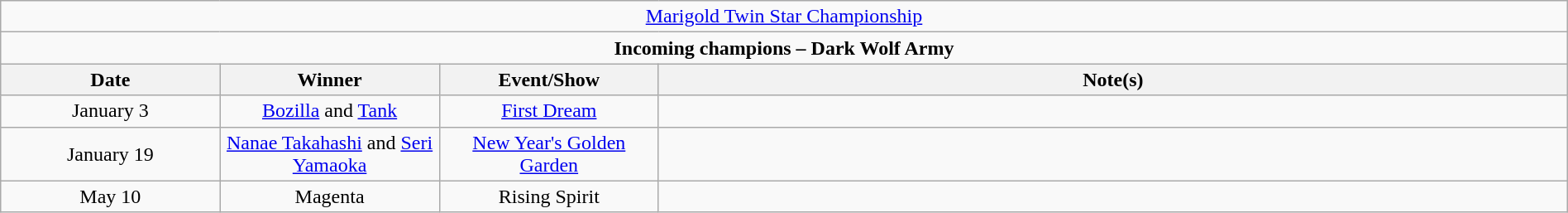<table class="wikitable" style="text-align:center; width:100%;">
<tr>
<td colspan="4" style="text-align: center;"><a href='#'>Marigold Twin Star Championship</a></td>
</tr>
<tr>
<td colspan="4" style="text-align: center;"><strong>Incoming champions – Dark Wolf Army </strong></td>
</tr>
<tr>
<th width=14%>Date</th>
<th width=14%>Winner</th>
<th width=14%>Event/Show</th>
<th width=58%>Note(s)</th>
</tr>
<tr>
<td>January 3</td>
<td><a href='#'>Bozilla</a> and <a href='#'>Tank</a></td>
<td><a href='#'>First Dream</a></td>
<td></td>
</tr>
<tr>
<td>January 19</td>
<td><a href='#'>Nanae Takahashi</a> and <a href='#'>Seri Yamaoka</a></td>
<td><a href='#'>New Year's Golden Garden</a><br></td>
<td></td>
</tr>
<tr>
<td>May 10</td>
<td>Magenta<br></td>
<td>Rising Spirit<br></td>
<td></td>
</tr>
</table>
